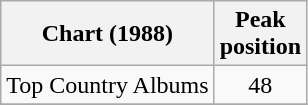<table class="wikitable">
<tr>
<th>Chart (1988)</th>
<th>Peak<br>position</th>
</tr>
<tr>
<td>Top Country Albums</td>
<td align="center">48</td>
</tr>
<tr>
</tr>
</table>
